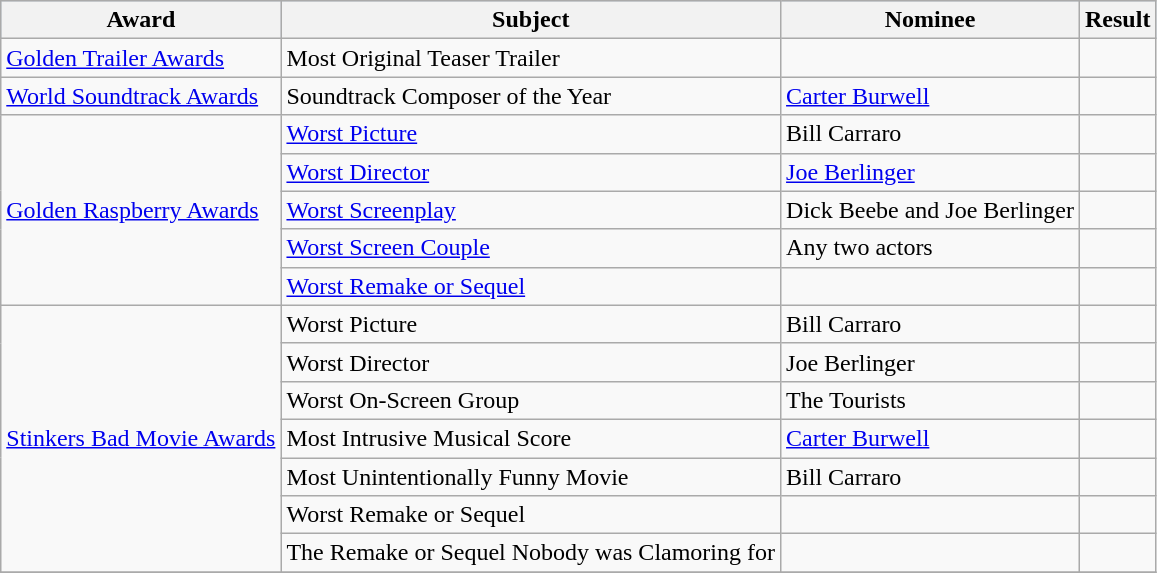<table class="wikitable">
<tr style="background:#b0c4de; text-align:center;">
<th>Award</th>
<th>Subject</th>
<th>Nominee</th>
<th>Result</th>
</tr>
<tr>
<td rowspan=1><a href='#'>Golden Trailer Awards</a></td>
<td>Most Original Teaser Trailer</td>
<td></td>
<td></td>
</tr>
<tr>
<td><a href='#'>World Soundtrack Awards</a></td>
<td>Soundtrack Composer of the Year</td>
<td><a href='#'>Carter Burwell</a></td>
<td></td>
</tr>
<tr>
<td rowspan=5><a href='#'>Golden Raspberry Awards</a></td>
<td><a href='#'>Worst Picture</a></td>
<td>Bill Carraro</td>
<td></td>
</tr>
<tr>
<td><a href='#'>Worst Director</a></td>
<td><a href='#'>Joe Berlinger</a></td>
<td></td>
</tr>
<tr>
<td><a href='#'>Worst Screenplay</a></td>
<td>Dick Beebe and Joe Berlinger</td>
<td></td>
</tr>
<tr>
<td><a href='#'>Worst Screen Couple</a></td>
<td>Any two actors</td>
<td></td>
</tr>
<tr>
<td><a href='#'>Worst Remake or Sequel</a></td>
<td></td>
<td></td>
</tr>
<tr>
<td rowspan=7><a href='#'>Stinkers Bad Movie Awards</a></td>
<td>Worst Picture</td>
<td>Bill Carraro</td>
<td></td>
</tr>
<tr>
<td>Worst Director</td>
<td>Joe Berlinger</td>
<td></td>
</tr>
<tr>
<td>Worst On-Screen Group</td>
<td>The Tourists</td>
<td></td>
</tr>
<tr>
<td>Most Intrusive Musical Score</td>
<td><a href='#'>Carter Burwell</a></td>
<td></td>
</tr>
<tr>
<td>Most Unintentionally Funny Movie</td>
<td>Bill Carraro</td>
<td></td>
</tr>
<tr>
<td>Worst Remake or Sequel</td>
<td></td>
<td></td>
</tr>
<tr>
<td>The Remake or Sequel Nobody was Clamoring for</td>
<td></td>
<td></td>
</tr>
<tr>
</tr>
</table>
